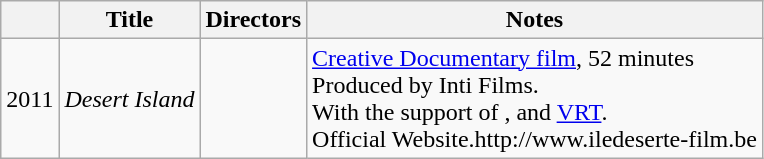<table class="wikitable sortable">
<tr>
<th></th>
<th>Title</th>
<th>Directors</th>
<th class="unsortable">Notes</th>
</tr>
<tr>
<td>2011</td>
<td><em>Desert Island</em></td>
<td></td>
<td><a href='#'>Creative Documentary film</a>, 52 minutes<br>Produced by Inti Films.<br>With the support of , and <a href='#'>VRT</a>.<br>Official Website.http://www.iledeserte-film.be</td>
</tr>
</table>
